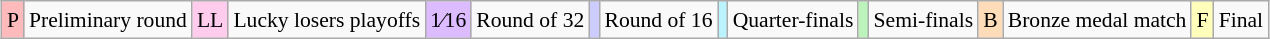<table class="wikitable" style="margin:0.5em auto; font-size:90%; line-height:1.25em; text-align:center">
<tr>
<td bgcolor="#FFBBBB">P</td>
<td>Preliminary round</td>
<td bgcolor="#FFCCEE">LL</td>
<td>Lucky losers playoffs</td>
<td bgcolor="#DDBBFF">1⁄16</td>
<td>Round of 32</td>
<td bgcolor="#CCCCFF"></td>
<td>Round of 16</td>
<td bgcolor="#BBF3FF"></td>
<td>Quarter-finals</td>
<td bgcolor="#BBF3BB"></td>
<td>Semi-finals</td>
<td bgcolor="#FEDCBA">B</td>
<td>Bronze medal match</td>
<td bgcolor="#FFFFBB">F</td>
<td>Final</td>
</tr>
</table>
